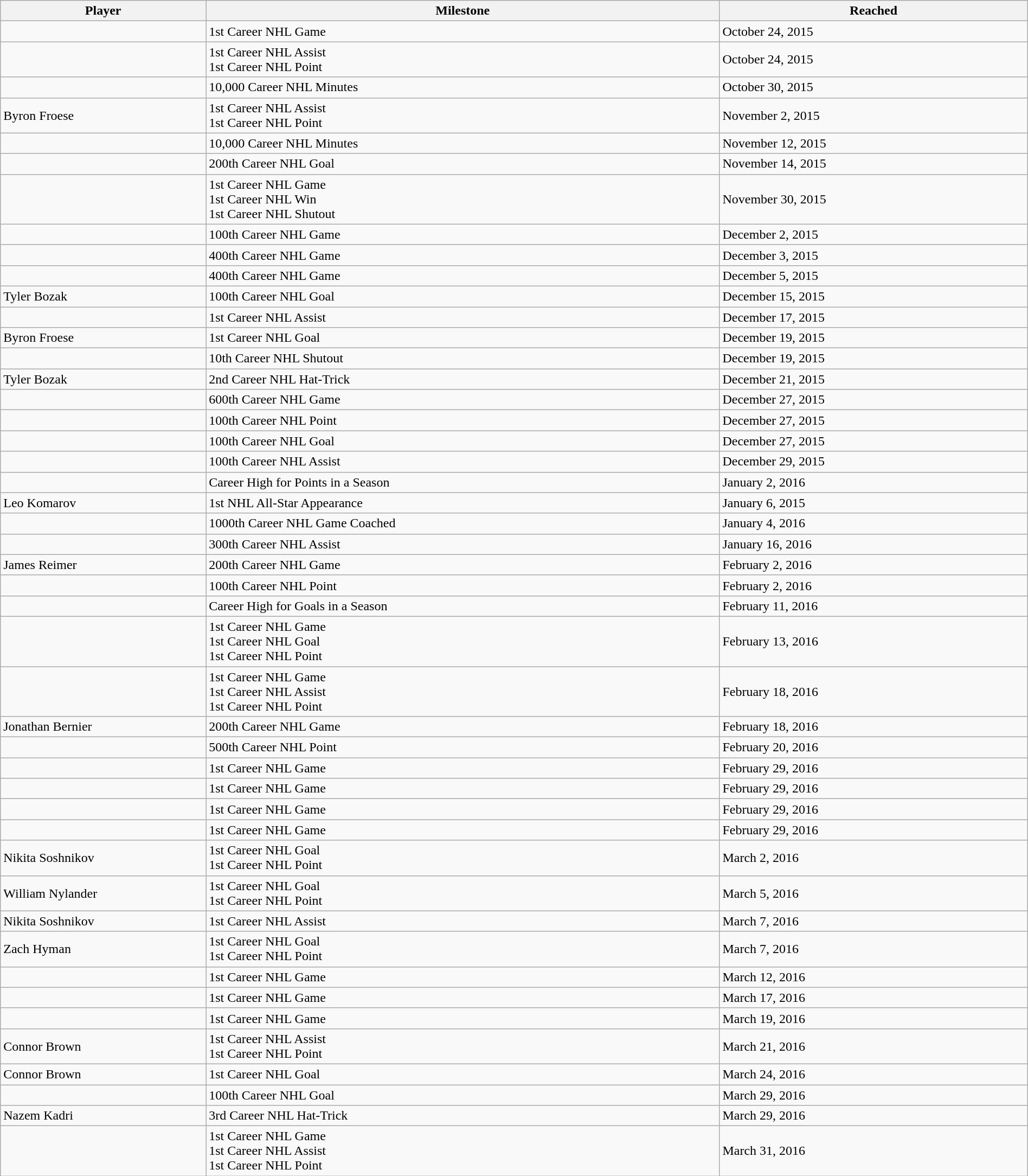<table class="wikitable sortable" style="width:100%;">
<tr align=center>
<th style="width:20%;">Player</th>
<th style="width:50%;">Milestone</th>
<th style="width:30%;" data-sort-type="date">Reached</th>
</tr>
<tr>
<td></td>
<td>1st Career NHL Game</td>
<td>October 24, 2015</td>
</tr>
<tr>
<td></td>
<td>1st Career NHL Assist<br>1st Career NHL Point</td>
<td>October 24, 2015</td>
</tr>
<tr>
<td></td>
<td>10,000 Career NHL Minutes</td>
<td>October 30, 2015</td>
</tr>
<tr>
<td>Byron Froese</td>
<td>1st Career NHL Assist<br>1st Career NHL Point</td>
<td>November 2, 2015</td>
</tr>
<tr>
<td></td>
<td>10,000 Career NHL Minutes</td>
<td>November 12, 2015</td>
</tr>
<tr>
<td></td>
<td>200th Career NHL Goal</td>
<td>November 14, 2015</td>
</tr>
<tr>
<td></td>
<td>1st Career NHL Game<br>1st Career NHL Win<br>1st Career NHL Shutout</td>
<td>November 30, 2015</td>
</tr>
<tr>
<td></td>
<td>100th Career NHL Game</td>
<td>December 2, 2015</td>
</tr>
<tr>
<td></td>
<td>400th Career NHL Game</td>
<td>December 3, 2015</td>
</tr>
<tr>
<td></td>
<td>400th Career NHL Game</td>
<td>December 5, 2015</td>
</tr>
<tr>
<td>Tyler Bozak</td>
<td>100th Career NHL Goal</td>
<td>December 15, 2015</td>
</tr>
<tr>
<td></td>
<td>1st Career NHL Assist</td>
<td>December 17, 2015</td>
</tr>
<tr>
<td>Byron Froese</td>
<td>1st Career NHL Goal</td>
<td>December 19, 2015</td>
</tr>
<tr>
<td></td>
<td>10th Career NHL Shutout</td>
<td>December 19, 2015</td>
</tr>
<tr>
<td>Tyler Bozak</td>
<td>2nd Career NHL Hat-Trick</td>
<td>December 21, 2015</td>
</tr>
<tr>
<td></td>
<td>600th Career NHL Game</td>
<td>December 27, 2015</td>
</tr>
<tr>
<td></td>
<td>100th Career NHL Point</td>
<td>December 27, 2015</td>
</tr>
<tr>
<td></td>
<td>100th Career NHL Goal</td>
<td>December 27, 2015</td>
</tr>
<tr>
<td></td>
<td>100th Career NHL Assist</td>
<td>December 29, 2015</td>
</tr>
<tr>
<td></td>
<td>Career High for Points in a Season</td>
<td>January 2, 2016</td>
</tr>
<tr>
<td>Leo Komarov</td>
<td>1st NHL All-Star Appearance</td>
<td>January 6, 2015</td>
</tr>
<tr>
<td></td>
<td>1000th Career NHL Game Coached</td>
<td>January 4, 2016</td>
</tr>
<tr>
<td></td>
<td>300th Career NHL Assist</td>
<td>January 16, 2016</td>
</tr>
<tr>
<td>James Reimer</td>
<td>200th Career NHL Game</td>
<td>February 2, 2016</td>
</tr>
<tr>
<td></td>
<td>100th Career NHL Point</td>
<td>February 2, 2016</td>
</tr>
<tr>
<td></td>
<td>Career High for Goals in a Season</td>
<td>February 11, 2016</td>
</tr>
<tr>
<td></td>
<td>1st Career NHL Game<br>1st Career NHL Goal<br>1st Career NHL Point</td>
<td>February 13, 2016</td>
</tr>
<tr>
<td></td>
<td>1st Career NHL Game<br>1st Career NHL Assist<br>1st Career NHL Point</td>
<td>February 18, 2016</td>
</tr>
<tr>
<td>Jonathan Bernier</td>
<td>200th Career NHL Game</td>
<td>February 18, 2016</td>
</tr>
<tr>
<td></td>
<td>500th Career NHL Point</td>
<td>February 20, 2016</td>
</tr>
<tr>
<td></td>
<td>1st Career NHL Game</td>
<td>February 29, 2016</td>
</tr>
<tr>
<td></td>
<td>1st Career NHL Game</td>
<td>February 29, 2016</td>
</tr>
<tr>
<td></td>
<td>1st Career NHL Game</td>
<td>February 29, 2016</td>
</tr>
<tr>
<td></td>
<td>1st Career NHL Game</td>
<td>February 29, 2016</td>
</tr>
<tr>
<td>Nikita Soshnikov</td>
<td>1st Career NHL Goal<br>1st Career NHL Point</td>
<td>March 2, 2016</td>
</tr>
<tr>
<td>William Nylander</td>
<td>1st Career NHL Goal<br>1st Career NHL Point</td>
<td>March 5, 2016</td>
</tr>
<tr>
<td>Nikita Soshnikov</td>
<td>1st Career NHL Assist</td>
<td>March 7, 2016</td>
</tr>
<tr>
<td>Zach Hyman</td>
<td>1st Career NHL Goal<br>1st Career NHL Point</td>
<td>March 7, 2016</td>
</tr>
<tr>
<td></td>
<td>1st Career NHL Game</td>
<td>March 12, 2016</td>
</tr>
<tr>
<td></td>
<td>1st Career NHL Game</td>
<td>March 17, 2016</td>
</tr>
<tr>
<td></td>
<td>1st Career NHL Game</td>
<td>March 19, 2016</td>
</tr>
<tr>
<td>Connor Brown</td>
<td>1st Career NHL Assist<br>1st Career NHL Point</td>
<td>March 21, 2016</td>
</tr>
<tr>
<td>Connor Brown</td>
<td>1st Career NHL Goal</td>
<td>March 24, 2016</td>
</tr>
<tr>
<td></td>
<td>100th Career NHL Goal</td>
<td>March 29, 2016</td>
</tr>
<tr>
<td>Nazem Kadri</td>
<td>3rd Career NHL Hat-Trick</td>
<td>March 29, 2016</td>
</tr>
<tr>
<td></td>
<td>1st Career NHL Game<br>1st Career NHL Assist<br>1st Career NHL Point</td>
<td>March 31, 2016</td>
</tr>
</table>
